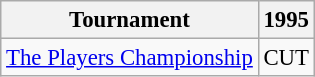<table class="wikitable" style="font-size:95%;text-align:center;">
<tr>
<th>Tournament</th>
<th>1995</th>
</tr>
<tr>
<td align=left><a href='#'>The Players Championship</a></td>
<td>CUT</td>
</tr>
</table>
